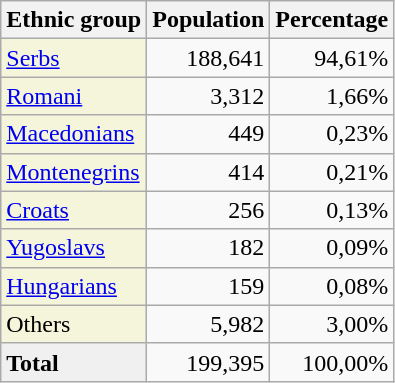<table class="wikitable">
<tr>
<th>Ethnic group</th>
<th>Population</th>
<th>Percentage</th>
</tr>
<tr>
<td style="background:#F5F5DC;"><a href='#'>Serbs</a></td>
<td align="right">188,641</td>
<td align="right">94,61%</td>
</tr>
<tr>
<td style="background:#F5F5DC;"><a href='#'>Romani</a></td>
<td align="right">3,312</td>
<td align="right">1,66%</td>
</tr>
<tr>
<td style="background:#F5F5DC;"><a href='#'>Macedonians</a></td>
<td align="right">449</td>
<td align="right">0,23%</td>
</tr>
<tr>
<td style="background:#F5F5DC;"><a href='#'>Montenegrins</a></td>
<td align="right">414</td>
<td align="right">0,21%</td>
</tr>
<tr>
<td style="background:#F5F5DC;"><a href='#'>Croats</a></td>
<td align="right">256</td>
<td align="right">0,13%</td>
</tr>
<tr>
<td style="background:#F5F5DC;"><a href='#'>Yugoslavs</a></td>
<td align="right">182</td>
<td align="right">0,09%</td>
</tr>
<tr>
<td style="background:#F5F5DC;"><a href='#'>Hungarians</a></td>
<td align="right">159</td>
<td align="right">0,08%</td>
</tr>
<tr>
<td style="background:#F5F5DC;">Others</td>
<td align="right">5,982</td>
<td align="right">3,00%</td>
</tr>
<tr>
<td style="background:#F0F0F0;"><strong>Total</strong></td>
<td align="right">199,395</td>
<td align="right">100,00%</td>
</tr>
</table>
